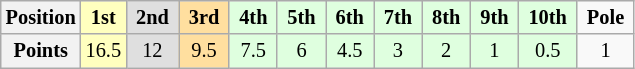<table class="wikitable" style="font-size:85%; text-align:center">
<tr>
<th>Position</th>
<td style="background:#FFFFBF;"> <strong>1st</strong> </td>
<td style="background:#DFDFDF;"> <strong>2nd</strong> </td>
<td style="background:#FFDF9F;"> <strong>3rd</strong> </td>
<td style="background:#DFFFDF;"> <strong>4th</strong> </td>
<td style="background:#DFFFDF;"> <strong>5th</strong> </td>
<td style="background:#DFFFDF;"> <strong>6th</strong> </td>
<td style="background:#DFFFDF;"> <strong>7th</strong> </td>
<td style="background:#DFFFDF;"> <strong>8th</strong> </td>
<td style="background:#DFFFDF;"> <strong>9th</strong> </td>
<td style="background:#DFFFDF;"> <strong>10th</strong> </td>
<td> <strong>Pole</strong> </td>
</tr>
<tr>
<th>Points</th>
<td style="background:#FFFFBF;">16.5</td>
<td style="background:#DFDFDF;">12</td>
<td style="background:#FFDF9F;">9.5</td>
<td style="background:#DFFFDF;">7.5</td>
<td style="background:#DFFFDF;">6</td>
<td style="background:#DFFFDF;">4.5</td>
<td style="background:#DFFFDF;">3</td>
<td style="background:#DFFFDF;">2</td>
<td style="background:#DFFFDF;">1</td>
<td style="background:#DFFFDF;">0.5</td>
<td>1</td>
</tr>
</table>
